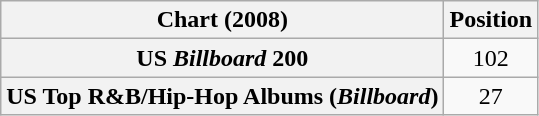<table class="wikitable sortable plainrowheaders" style="text-align:center">
<tr>
<th scope="col">Chart (2008)</th>
<th scope="col">Position</th>
</tr>
<tr>
<th scope="row">US <em>Billboard</em> 200</th>
<td>102</td>
</tr>
<tr>
<th scope="row">US Top R&B/Hip-Hop Albums (<em>Billboard</em>)</th>
<td>27</td>
</tr>
</table>
